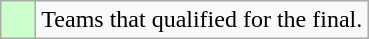<table class="wikitable">
<tr>
<td style="background: #ccffcc;">    </td>
<td>Teams that qualified for the final.</td>
</tr>
</table>
